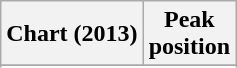<table class="wikitable sortable plainrowheaders">
<tr>
<th scope="col">Chart (2013)</th>
<th scope="col">Peak<br>position</th>
</tr>
<tr>
</tr>
<tr>
</tr>
<tr>
</tr>
</table>
